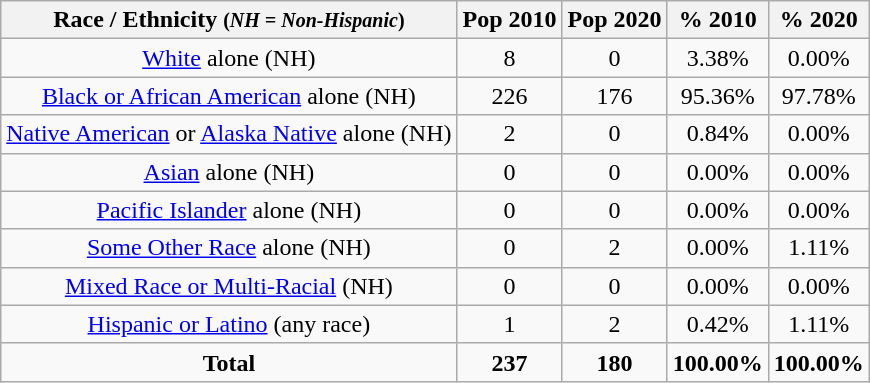<table class="wikitable" style="text-align:center;">
<tr>
<th>Race / Ethnicity <small>(<em>NH = Non-Hispanic</em>)</small></th>
<th>Pop 2010</th>
<th>Pop 2020</th>
<th>% 2010</th>
<th>% 2020</th>
</tr>
<tr>
<td><a href='#'>White</a> alone (NH)</td>
<td>8</td>
<td>0</td>
<td>3.38%</td>
<td>0.00%</td>
</tr>
<tr>
<td><a href='#'>Black or African American</a> alone (NH)</td>
<td>226</td>
<td>176</td>
<td>95.36%</td>
<td>97.78%</td>
</tr>
<tr>
<td><a href='#'>Native American</a> or <a href='#'>Alaska Native</a> alone (NH)</td>
<td>2</td>
<td>0</td>
<td>0.84%</td>
<td>0.00%</td>
</tr>
<tr>
<td><a href='#'>Asian</a> alone (NH)</td>
<td>0</td>
<td>0</td>
<td>0.00%</td>
<td>0.00%</td>
</tr>
<tr>
<td><a href='#'>Pacific Islander</a> alone (NH)</td>
<td>0</td>
<td>0</td>
<td>0.00%</td>
<td>0.00%</td>
</tr>
<tr>
<td><a href='#'>Some Other Race</a> alone (NH)</td>
<td>0</td>
<td>2</td>
<td>0.00%</td>
<td>1.11%</td>
</tr>
<tr>
<td><a href='#'>Mixed Race or Multi-Racial</a> (NH)</td>
<td>0</td>
<td>0</td>
<td>0.00%</td>
<td>0.00%</td>
</tr>
<tr>
<td><a href='#'>Hispanic or Latino</a> (any race)</td>
<td>1</td>
<td>2</td>
<td>0.42%</td>
<td>1.11%</td>
</tr>
<tr>
<td><strong>Total</strong></td>
<td><strong>237</strong></td>
<td><strong>180</strong></td>
<td><strong>100.00%</strong></td>
<td><strong>100.00%</strong></td>
</tr>
</table>
